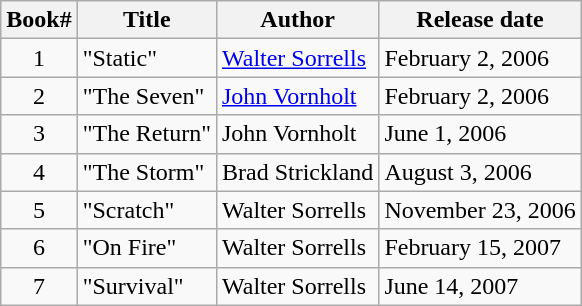<table class="wikitable">
<tr>
<th>Book#</th>
<th>Title</th>
<th>Author</th>
<th>Release date</th>
</tr>
<tr>
<td style="text-align:center;">1</td>
<td>"Static"</td>
<td><a href='#'>Walter Sorrells</a></td>
<td>February 2, 2006</td>
</tr>
<tr>
<td style="text-align:center;">2</td>
<td>"The Seven"</td>
<td><a href='#'>John Vornholt</a></td>
<td>February 2, 2006</td>
</tr>
<tr>
<td style="text-align:center;">3</td>
<td>"The Return"</td>
<td>John Vornholt</td>
<td>June 1, 2006</td>
</tr>
<tr>
<td style="text-align:center;">4</td>
<td>"The Storm"</td>
<td>Brad Strickland</td>
<td>August 3, 2006</td>
</tr>
<tr>
<td style="text-align:center;">5</td>
<td>"Scratch"</td>
<td>Walter Sorrells</td>
<td>November 23, 2006</td>
</tr>
<tr>
<td style="text-align:center;">6</td>
<td>"On Fire"</td>
<td>Walter Sorrells</td>
<td>February 15, 2007</td>
</tr>
<tr>
<td style="text-align:center;">7</td>
<td>"Survival"</td>
<td>Walter Sorrells</td>
<td>June 14, 2007</td>
</tr>
</table>
